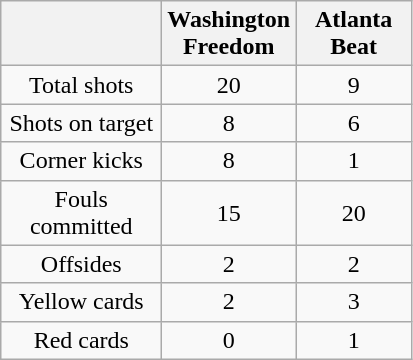<table class="wikitable" style="text-align:center">
<tr>
<th width=100></th>
<th width=70>Washington Freedom</th>
<th width=70>Atlanta Beat</th>
</tr>
<tr>
<td>Total shots</td>
<td>20</td>
<td>9</td>
</tr>
<tr>
<td>Shots on target</td>
<td>8</td>
<td>6</td>
</tr>
<tr>
<td>Corner kicks</td>
<td>8</td>
<td>1</td>
</tr>
<tr>
<td>Fouls committed</td>
<td>15</td>
<td>20</td>
</tr>
<tr>
<td>Offsides</td>
<td>2</td>
<td>2</td>
</tr>
<tr>
<td>Yellow cards</td>
<td>2</td>
<td>3</td>
</tr>
<tr>
<td>Red cards</td>
<td>0</td>
<td>1</td>
</tr>
</table>
